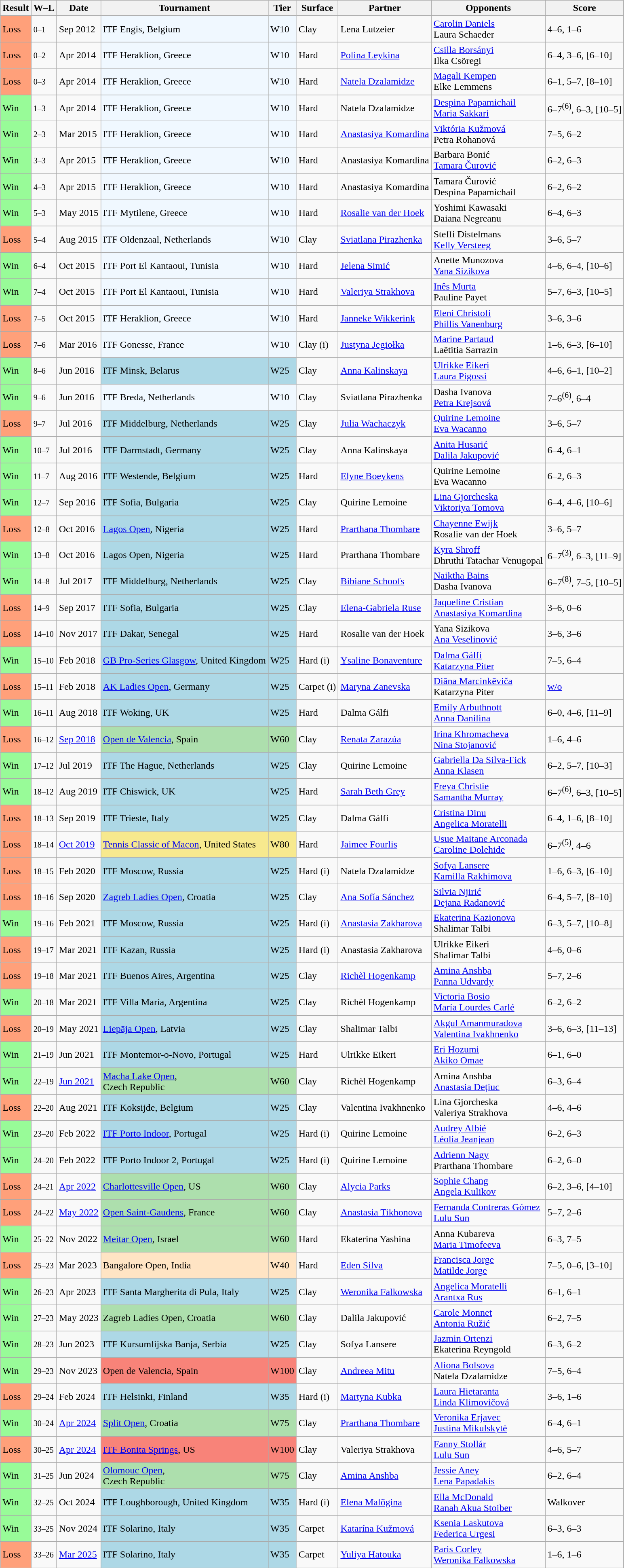<table class="sortable wikitable">
<tr>
<th>Result</th>
<th class="unsortable">W–L</th>
<th>Date</th>
<th>Tournament</th>
<th>Tier</th>
<th>Surface</th>
<th>Partner</th>
<th>Opponents</th>
<th class="unsortable">Score</th>
</tr>
<tr>
<td style="background:#ffa07a;">Loss</td>
<td><small>0–1</small></td>
<td>Sep 2012</td>
<td style="background:#f0f8ff;">ITF Engis, Belgium</td>
<td style="background:#f0f8ff;">W10</td>
<td>Clay</td>
<td> Lena Lutzeier</td>
<td> <a href='#'>Carolin Daniels</a> <br>  Laura Schaeder</td>
<td>4–6, 1–6</td>
</tr>
<tr>
<td style="background:#ffa07a;">Loss</td>
<td><small>0–2</small></td>
<td>Apr 2014</td>
<td style="background:#f0f8ff;">ITF Heraklion, Greece</td>
<td style="background:#f0f8ff;">W10</td>
<td>Hard</td>
<td> <a href='#'>Polina Leykina</a></td>
<td> <a href='#'>Csilla Borsányi</a> <br>  Ilka Csöregi</td>
<td>6–4, 3–6, [6–10]</td>
</tr>
<tr>
<td style="background:#ffa07a;">Loss</td>
<td><small>0–3</small></td>
<td>Apr 2014</td>
<td style="background:#f0f8ff;">ITF Heraklion, Greece</td>
<td style="background:#f0f8ff;">W10</td>
<td>Hard</td>
<td> <a href='#'>Natela Dzalamidze</a></td>
<td> <a href='#'>Magali Kempen</a> <br>  Elke Lemmens</td>
<td>6–1, 5–7, [8–10]</td>
</tr>
<tr>
<td style="background:#98fb98;">Win</td>
<td><small>1–3</small></td>
<td>Apr 2014</td>
<td style="background:#f0f8ff;">ITF Heraklion, Greece</td>
<td style="background:#f0f8ff;">W10</td>
<td>Hard</td>
<td> Natela Dzalamidze</td>
<td> <a href='#'>Despina Papamichail</a> <br>  <a href='#'>Maria Sakkari</a></td>
<td>6–7<sup>(6)</sup>, 6–3, [10–5]</td>
</tr>
<tr>
<td style="background:#98fb98;">Win</td>
<td><small>2–3</small></td>
<td>Mar 2015</td>
<td style="background:#f0f8ff;">ITF Heraklion, Greece</td>
<td style="background:#f0f8ff;">W10</td>
<td>Hard</td>
<td> <a href='#'>Anastasiya Komardina</a></td>
<td> <a href='#'>Viktória Kužmová</a> <br>  Petra Rohanová</td>
<td>7–5, 6–2</td>
</tr>
<tr>
<td style="background:#98fb98;">Win</td>
<td><small>3–3</small></td>
<td>Apr 2015</td>
<td style="background:#f0f8ff;">ITF Heraklion, Greece</td>
<td style="background:#f0f8ff;">W10</td>
<td>Hard</td>
<td> Anastasiya Komardina</td>
<td> Barbara Bonić <br>  <a href='#'>Tamara Čurović</a></td>
<td>6–2, 6–3</td>
</tr>
<tr>
<td style="background:#98fb98;">Win</td>
<td><small>4–3</small></td>
<td>Apr 2015</td>
<td style="background:#f0f8ff;">ITF Heraklion, Greece</td>
<td style="background:#f0f8ff;">W10</td>
<td>Hard</td>
<td> Anastasiya Komardina</td>
<td> Tamara Čurović <br>  Despina Papamichail</td>
<td>6–2, 6–2</td>
</tr>
<tr>
<td style="background:#98fb98;">Win</td>
<td><small>5–3</small></td>
<td>May 2015</td>
<td style="background:#f0f8ff;">ITF Mytilene, Greece</td>
<td style="background:#f0f8ff;">W10</td>
<td>Hard</td>
<td> <a href='#'>Rosalie van der Hoek</a></td>
<td> Yoshimi Kawasaki <br>  Daiana Negreanu</td>
<td>6–4, 6–3</td>
</tr>
<tr>
<td style="background:#ffa07a;">Loss</td>
<td><small>5–4</small></td>
<td>Aug 2015</td>
<td style="background:#f0f8ff;">ITF Oldenzaal, Netherlands</td>
<td style="background:#f0f8ff;">W10</td>
<td>Clay</td>
<td> <a href='#'>Sviatlana Pirazhenka</a></td>
<td> Steffi Distelmans <br>  <a href='#'>Kelly Versteeg</a></td>
<td>3–6, 5–7</td>
</tr>
<tr>
<td style="background:#98fb98;">Win</td>
<td><small>6–4</small></td>
<td>Oct 2015</td>
<td style="background:#f0f8ff;">ITF Port El Kantaoui, Tunisia</td>
<td style="background:#f0f8ff;">W10</td>
<td>Hard</td>
<td> <a href='#'>Jelena Simić</a></td>
<td> Anette Munozova <br>  <a href='#'>Yana Sizikova</a></td>
<td>4–6, 6–4, [10–6]</td>
</tr>
<tr>
<td style="background:#98fb98;">Win</td>
<td><small>7–4</small></td>
<td>Oct 2015</td>
<td style="background:#f0f8ff;">ITF Port El Kantaoui, Tunisia</td>
<td style="background:#f0f8ff;">W10</td>
<td>Hard</td>
<td> <a href='#'>Valeriya Strakhova</a></td>
<td> <a href='#'>Inês Murta</a> <br>  Pauline Payet</td>
<td>5–7, 6–3, [10–5]</td>
</tr>
<tr>
<td style="background:#ffa07a;">Loss</td>
<td><small>7–5</small></td>
<td>Oct 2015</td>
<td style="background:#f0f8ff;">ITF Heraklion, Greece</td>
<td style="background:#f0f8ff;">W10</td>
<td>Hard</td>
<td> <a href='#'>Janneke Wikkerink</a></td>
<td> <a href='#'>Eleni Christofi</a> <br>  <a href='#'>Phillis Vanenburg</a></td>
<td>3–6, 3–6</td>
</tr>
<tr>
<td style="background:#ffa07a;">Loss</td>
<td><small>7–6</small></td>
<td>Mar 2016</td>
<td style="background:#f0f8ff;">ITF Gonesse, France</td>
<td style="background:#f0f8ff;">W10</td>
<td>Clay (i)</td>
<td> <a href='#'>Justyna Jegiołka</a></td>
<td> <a href='#'>Marine Partaud</a> <br>  Laëtitia Sarrazin</td>
<td>1–6, 6–3, [6–10]</td>
</tr>
<tr>
<td style="background:#98fb98;">Win</td>
<td><small>8–6</small></td>
<td>Jun 2016</td>
<td style="background:lightblue;">ITF Minsk, Belarus</td>
<td style="background:lightblue;">W25</td>
<td>Clay</td>
<td> <a href='#'>Anna Kalinskaya</a></td>
<td> <a href='#'>Ulrikke Eikeri</a> <br>  <a href='#'>Laura Pigossi</a></td>
<td>4–6, 6–1, [10–2]</td>
</tr>
<tr>
<td style="background:#98fb98;">Win</td>
<td><small>9–6</small></td>
<td>Jun 2016</td>
<td style="background:#f0f8ff;">ITF Breda, Netherlands</td>
<td style="background:#f0f8ff;">W10</td>
<td>Clay</td>
<td> Sviatlana Pirazhenka</td>
<td> Dasha Ivanova <br>  <a href='#'>Petra Krejsová</a></td>
<td>7–6<sup>(6)</sup>, 6–4</td>
</tr>
<tr>
<td style="background:#ffa07a;">Loss</td>
<td><small>9–7</small></td>
<td>Jul 2016</td>
<td style="background:lightblue;">ITF Middelburg, Netherlands</td>
<td style="background:lightblue;">W25</td>
<td>Clay</td>
<td> <a href='#'>Julia Wachaczyk</a></td>
<td> <a href='#'>Quirine Lemoine</a> <br>  <a href='#'>Eva Wacanno</a></td>
<td>3–6, 5–7</td>
</tr>
<tr>
<td style="background:#98fb98;">Win</td>
<td><small>10–7</small></td>
<td>Jul 2016</td>
<td style="background:lightblue;">ITF Darmstadt, Germany</td>
<td style="background:lightblue;">W25</td>
<td>Clay</td>
<td> Anna Kalinskaya</td>
<td> <a href='#'>Anita Husarić</a> <br>  <a href='#'>Dalila Jakupović</a></td>
<td>6–4, 6–1</td>
</tr>
<tr>
<td style="background:#98fb98;">Win</td>
<td><small>11–7</small></td>
<td>Aug 2016</td>
<td style="background:lightblue;">ITF Westende, Belgium</td>
<td style="background:lightblue;">W25</td>
<td>Hard</td>
<td> <a href='#'>Elyne Boeykens</a></td>
<td> Quirine Lemoine <br>  Eva Wacanno</td>
<td>6–2, 6–3</td>
</tr>
<tr>
<td style="background:#98fb98;">Win</td>
<td><small>12–7</small></td>
<td>Sep 2016</td>
<td style="background:lightblue;">ITF Sofia, Bulgaria</td>
<td style="background:lightblue;">W25</td>
<td>Clay</td>
<td> Quirine Lemoine</td>
<td> <a href='#'>Lina Gjorcheska</a> <br>  <a href='#'>Viktoriya Tomova</a></td>
<td>6–4, 4–6, [10–6]</td>
</tr>
<tr>
<td style="background:#ffa07a;">Loss</td>
<td><small>12–8</small></td>
<td>Oct 2016</td>
<td style="background:lightblue;"><a href='#'>Lagos Open</a>, Nigeria</td>
<td style="background:lightblue;">W25</td>
<td>Hard</td>
<td> <a href='#'>Prarthana Thombare</a></td>
<td> <a href='#'>Chayenne Ewijk</a> <br>  Rosalie van der Hoek</td>
<td>3–6, 5–7</td>
</tr>
<tr>
<td style="background:#98fb98;">Win</td>
<td><small>13–8</small></td>
<td>Oct 2016</td>
<td style="background:lightblue;">Lagos Open, Nigeria</td>
<td style="background:lightblue;">W25</td>
<td>Hard</td>
<td> Prarthana Thombare</td>
<td> <a href='#'>Kyra Shroff</a> <br>  Dhruthi Tatachar Venugopal</td>
<td>6–7<sup>(3)</sup>, 6–3, [11–9]</td>
</tr>
<tr>
<td style="background:#98fb98;">Win</td>
<td><small>14–8</small></td>
<td>Jul 2017</td>
<td style="background:lightblue;">ITF Middelburg, Netherlands</td>
<td style="background:lightblue;">W25</td>
<td>Clay</td>
<td> <a href='#'>Bibiane Schoofs</a></td>
<td> <a href='#'>Naiktha Bains</a> <br>  Dasha Ivanova</td>
<td>6–7<sup>(8)</sup>, 7–5, [10–5]</td>
</tr>
<tr>
<td style="background:#ffa07a;">Loss</td>
<td><small>14–9</small></td>
<td>Sep 2017</td>
<td style="background:lightblue;">ITF Sofia, Bulgaria</td>
<td style="background:lightblue;">W25</td>
<td>Clay</td>
<td> <a href='#'>Elena-Gabriela Ruse</a></td>
<td> <a href='#'>Jaqueline Cristian</a> <br>  <a href='#'>Anastasiya Komardina</a></td>
<td>3–6, 0–6</td>
</tr>
<tr>
<td style="background:#ffa07a;">Loss</td>
<td><small>14–10</small></td>
<td>Nov 2017</td>
<td style="background:lightblue;">ITF Dakar, Senegal</td>
<td style="background:lightblue;">W25</td>
<td>Hard</td>
<td> Rosalie van der Hoek</td>
<td> Yana Sizikova <br>  <a href='#'>Ana Veselinović</a></td>
<td>3–6, 3–6</td>
</tr>
<tr>
<td style="background:#98fb98;">Win</td>
<td><small>15–10</small></td>
<td>Feb 2018</td>
<td style="background:lightblue;"><a href='#'>GB Pro-Series Glasgow</a>, United Kingdom</td>
<td style="background:lightblue;">W25</td>
<td>Hard (i)</td>
<td> <a href='#'>Ysaline Bonaventure</a></td>
<td> <a href='#'>Dalma Gálfi</a> <br>  <a href='#'>Katarzyna Piter</a></td>
<td>7–5, 6–4</td>
</tr>
<tr>
<td style="background:#ffa07a;">Loss</td>
<td><small>15–11</small></td>
<td>Feb 2018</td>
<td style="background:lightblue;"><a href='#'>AK Ladies Open</a>, Germany</td>
<td style="background:lightblue;">W25</td>
<td>Carpet (i)</td>
<td> <a href='#'>Maryna Zanevska</a></td>
<td> <a href='#'>Diāna Marcinkēviča</a> <br>  Katarzyna Piter</td>
<td><a href='#'>w/o</a></td>
</tr>
<tr>
<td style="background:#98fb98;">Win</td>
<td><small>16–11</small></td>
<td>Aug 2018</td>
<td style="background:lightblue;">ITF Woking, UK</td>
<td style="background:lightblue;">W25</td>
<td>Hard</td>
<td> Dalma Gálfi</td>
<td> <a href='#'>Emily Arbuthnott</a> <br>  <a href='#'>Anna Danilina</a></td>
<td>6–0, 4–6, [11–9]</td>
</tr>
<tr>
<td style="background:#ffa07a;">Loss</td>
<td><small>16–12</small></td>
<td><a href='#'>Sep 2018</a></td>
<td style="background:#addfad"><a href='#'>Open de Valencia</a>, Spain</td>
<td style="background:#addfad">W60</td>
<td>Clay</td>
<td> <a href='#'>Renata Zarazúa</a></td>
<td> <a href='#'>Irina Khromacheva</a> <br>  <a href='#'>Nina Stojanović</a></td>
<td>1–6, 4–6</td>
</tr>
<tr>
<td style="background:#98fb98;">Win</td>
<td><small>17–12</small></td>
<td>Jul 2019</td>
<td style="background:lightblue;">ITF The Hague, Netherlands</td>
<td style="background:lightblue;">W25</td>
<td>Clay</td>
<td> Quirine Lemoine</td>
<td> <a href='#'>Gabriella Da Silva-Fick</a> <br>  <a href='#'>Anna Klasen</a></td>
<td>6–2, 5–7, [10–3]</td>
</tr>
<tr>
<td style="background:#98fb98;">Win</td>
<td><small>18–12</small></td>
<td>Aug 2019</td>
<td style="background:lightblue;">ITF Chiswick, UK</td>
<td style="background:lightblue;">W25</td>
<td>Hard</td>
<td> <a href='#'>Sarah Beth Grey</a></td>
<td> <a href='#'>Freya Christie</a> <br>  <a href='#'>Samantha Murray</a></td>
<td>6–7<sup>(6)</sup>, 6–3, [10–5]</td>
</tr>
<tr>
<td style="background:#ffa07a;">Loss</td>
<td><small>18–13</small></td>
<td>Sep 2019</td>
<td style="background:lightblue;">ITF Trieste, Italy</td>
<td style="background:lightblue;">W25</td>
<td>Clay</td>
<td> Dalma Gálfi</td>
<td> <a href='#'>Cristina Dinu</a> <br>  <a href='#'>Angelica Moratelli</a></td>
<td>6–4, 1–6, [8–10]</td>
</tr>
<tr>
<td style="background:#ffa07a;">Loss</td>
<td><small>18–14</small></td>
<td><a href='#'>Oct 2019</a></td>
<td style="background:#f7e98e;"><a href='#'>Tennis Classic of Macon</a>, United States</td>
<td style="background:#f7e98e;">W80</td>
<td>Hard</td>
<td> <a href='#'>Jaimee Fourlis</a></td>
<td> <a href='#'>Usue Maitane Arconada</a> <br>  <a href='#'>Caroline Dolehide</a></td>
<td>6–7<sup>(5)</sup>, 4–6</td>
</tr>
<tr>
<td style="background:#ffa07a;">Loss</td>
<td><small>18–15</small></td>
<td>Feb 2020</td>
<td style="background:lightblue;">ITF Moscow, Russia</td>
<td style="background:lightblue;">W25</td>
<td>Hard (i)</td>
<td> Natela Dzalamidze</td>
<td> <a href='#'>Sofya Lansere</a> <br>  <a href='#'>Kamilla Rakhimova</a></td>
<td>1–6, 6–3, [6–10]</td>
</tr>
<tr>
<td style="background:#ffa07a;">Loss</td>
<td><small>18–16</small></td>
<td>Sep 2020</td>
<td style="background:lightblue;"><a href='#'>Zagreb Ladies Open</a>, Croatia</td>
<td style="background:lightblue;">W25</td>
<td>Clay</td>
<td> <a href='#'>Ana Sofía Sánchez</a></td>
<td> <a href='#'>Silvia Njirić</a> <br>  <a href='#'>Dejana Radanović</a></td>
<td>6–4, 5–7, [8–10]</td>
</tr>
<tr>
<td style="background:#98fb98;">Win</td>
<td><small>19–16</small></td>
<td>Feb 2021</td>
<td style="background:lightblue;">ITF Moscow, Russia</td>
<td style="background:lightblue;">W25</td>
<td>Hard (i)</td>
<td> <a href='#'>Anastasia Zakharova</a></td>
<td> <a href='#'>Ekaterina Kazionova</a> <br>  Shalimar Talbi</td>
<td>6–3, 5–7, [10–8]</td>
</tr>
<tr>
<td style="background:#ffa07a;">Loss</td>
<td><small>19–17</small></td>
<td>Mar 2021</td>
<td style="background:lightblue;">ITF Kazan, Russia</td>
<td style="background:lightblue;">W25</td>
<td>Hard (i)</td>
<td> Anastasia Zakharova</td>
<td> Ulrikke Eikeri <br>  Shalimar Talbi</td>
<td>4–6, 0–6</td>
</tr>
<tr>
<td style="background:#ffa07a;">Loss</td>
<td><small>19–18</small></td>
<td>Mar 2021</td>
<td style="background:lightblue;">ITF Buenos Aires, Argentina</td>
<td style="background:lightblue;">W25</td>
<td>Clay</td>
<td> <a href='#'>Richèl Hogenkamp</a></td>
<td> <a href='#'>Amina Anshba</a> <br>  <a href='#'>Panna Udvardy</a></td>
<td>5–7, 2–6</td>
</tr>
<tr>
<td style="background:#98fb98;">Win</td>
<td><small>20–18</small></td>
<td>Mar 2021</td>
<td style="background:lightblue;">ITF Villa María, Argentina</td>
<td style="background:lightblue;">W25</td>
<td>Clay</td>
<td> Richèl Hogenkamp</td>
<td> <a href='#'>Victoria Bosio</a> <br>  <a href='#'>María Lourdes Carlé</a></td>
<td>6–2, 6–2</td>
</tr>
<tr>
<td style="background:#ffa07a;">Loss</td>
<td><small>20–19</small></td>
<td>May 2021</td>
<td style="background:lightblue;"><a href='#'>Liepāja Open</a>, Latvia</td>
<td style="background:lightblue;">W25</td>
<td>Clay</td>
<td> Shalimar Talbi</td>
<td> <a href='#'>Akgul Amanmuradova</a> <br>  <a href='#'>Valentina Ivakhnenko</a></td>
<td>3–6, 6–3, [11–13]</td>
</tr>
<tr>
<td style="background:#98FB98;">Win</td>
<td><small>21–19</small></td>
<td>Jun 2021</td>
<td style="background:lightblue;">ITF Montemor-o-Novo, Portugal</td>
<td style="background:lightblue;">W25</td>
<td>Hard</td>
<td> Ulrikke Eikeri</td>
<td> <a href='#'>Eri Hozumi</a> <br>  <a href='#'>Akiko Omae</a></td>
<td>6–1, 6–0</td>
</tr>
<tr>
<td style="background:#98FB98;">Win</td>
<td><small>22–19</small></td>
<td><a href='#'>Jun 2021</a></td>
<td style="background:#addfad"><a href='#'>Macha Lake Open</a>, <br>Czech Republic</td>
<td style="background:#addfad">W60</td>
<td>Clay</td>
<td> Richèl Hogenkamp</td>
<td> Amina Anshba <br>  <a href='#'>Anastasia Dețiuc</a></td>
<td>6–3, 6–4</td>
</tr>
<tr>
<td style="background:#ffa07a;">Loss</td>
<td><small>22–20</small></td>
<td>Aug 2021</td>
<td style="background:lightblue;">ITF Koksijde, Belgium</td>
<td style="background:lightblue;">W25</td>
<td>Clay</td>
<td> Valentina Ivakhnenko</td>
<td> Lina Gjorcheska <br>  Valeriya Strakhova</td>
<td>4–6, 4–6</td>
</tr>
<tr>
<td style="background:#98FB98;">Win</td>
<td><small>23–20</small></td>
<td>Feb 2022</td>
<td style="background:lightblue;"><a href='#'>ITF Porto Indoor</a>, Portugal</td>
<td style="background:lightblue;">W25</td>
<td>Hard (i)</td>
<td> Quirine Lemoine</td>
<td> <a href='#'>Audrey Albié</a> <br>  <a href='#'>Léolia Jeanjean</a></td>
<td>6–2, 6–3</td>
</tr>
<tr>
<td style="background:#98FB98;">Win</td>
<td><small>24–20</small></td>
<td>Feb 2022</td>
<td style="background:lightblue;">ITF Porto Indoor 2, Portugal</td>
<td style="background:lightblue;">W25</td>
<td>Hard (i)</td>
<td> Quirine Lemoine</td>
<td> <a href='#'>Adrienn Nagy</a> <br>  Prarthana Thombare</td>
<td>6–2, 6–0</td>
</tr>
<tr>
<td style="background:#ffa07a;">Loss</td>
<td><small>24–21</small></td>
<td><a href='#'>Apr 2022</a></td>
<td style="background:#addfad"><a href='#'>Charlottesville Open</a>, US</td>
<td style="background:#addfad">W60</td>
<td>Clay</td>
<td> <a href='#'>Alycia Parks</a></td>
<td> <a href='#'>Sophie Chang</a> <br>  <a href='#'>Angela Kulikov</a></td>
<td>6–2, 3–6, [4–10]</td>
</tr>
<tr>
<td style="background:#ffa07a;">Loss</td>
<td><small>24–22</small></td>
<td><a href='#'>May 2022</a></td>
<td style="background:#addfad"><a href='#'>Open Saint-Gaudens</a>, France</td>
<td style="background:#addfad">W60</td>
<td>Clay</td>
<td> <a href='#'>Anastasia Tikhonova</a></td>
<td> <a href='#'>Fernanda Contreras Gómez</a> <br>  <a href='#'>Lulu Sun</a></td>
<td>5–7, 2–6</td>
</tr>
<tr>
<td style="background:#98FB98;">Win</td>
<td><small>25–22</small></td>
<td>Nov 2022</td>
<td style="background:#addfad"><a href='#'>Meitar Open</a>, Israel</td>
<td style="background:#addfad">W60</td>
<td>Hard</td>
<td> Ekaterina Yashina</td>
<td> Anna Kubareva <br>  <a href='#'>Maria Timofeeva</a></td>
<td>6–3, 7–5</td>
</tr>
<tr>
<td style="background:#ffa07a;">Loss</td>
<td><small>25–23</small></td>
<td>Mar 2023</td>
<td style="background:#ffe4c4;">Bangalore Open, India</td>
<td style="background:#ffe4c4;">W40</td>
<td>Hard</td>
<td> <a href='#'>Eden Silva</a></td>
<td> <a href='#'>Francisca Jorge</a> <br>  <a href='#'>Matilde Jorge</a></td>
<td>7–5, 0–6, [3–10]</td>
</tr>
<tr>
<td style="background:#98FB98;">Win</td>
<td><small>26–23</small></td>
<td>Apr 2023</td>
<td style="background:lightblue;">ITF Santa Margherita di Pula, Italy</td>
<td style="background:lightblue;">W25</td>
<td>Clay</td>
<td> <a href='#'>Weronika Falkowska</a></td>
<td> <a href='#'>Angelica Moratelli</a> <br>  <a href='#'>Arantxa Rus</a></td>
<td>6–1, 6–1</td>
</tr>
<tr>
<td style="background:#98FB98;">Win</td>
<td><small>27–23</small></td>
<td>May 2023</td>
<td style="background:#addfad">Zagreb Ladies Open, Croatia</td>
<td style="background:#addfad">W60</td>
<td>Clay</td>
<td> Dalila Jakupović</td>
<td> <a href='#'>Carole Monnet</a> <br>  <a href='#'>Antonia Ružić</a></td>
<td>6–2, 7–5</td>
</tr>
<tr>
<td style="background:#98FB98;">Win</td>
<td><small>28–23</small></td>
<td>Jun 2023</td>
<td style="background:lightblue;">ITF Kursumlijska Banja, Serbia</td>
<td style="background:lightblue;">W25</td>
<td>Clay</td>
<td> Sofya Lansere</td>
<td> <a href='#'>Jazmin Ortenzi</a> <br>  Ekaterina Reyngold</td>
<td>6–3, 6–2</td>
</tr>
<tr>
<td style="background:#98FB98;">Win</td>
<td><small>29–23</small></td>
<td>Nov 2023</td>
<td style="background:#f88379;">Open de Valencia, Spain</td>
<td style="background:#f88379;">W100</td>
<td>Clay</td>
<td> <a href='#'>Andreea Mitu</a></td>
<td> <a href='#'>Aliona Bolsova</a> <br>  Natela Dzalamidze</td>
<td>7–5, 6–4</td>
</tr>
<tr>
<td style="background:#ffa07a">Loss</td>
<td><small>29–24</small></td>
<td>Feb 2024</td>
<td style="background:lightblue;">ITF Helsinki, Finland</td>
<td style="background:lightblue;">W35</td>
<td>Hard (i)</td>
<td> <a href='#'>Martyna Kubka</a></td>
<td> <a href='#'>Laura Hietaranta</a> <br>  <a href='#'>Linda Klimovičová</a></td>
<td>3–6, 1–6</td>
</tr>
<tr>
<td style="background:#98FB98;">Win</td>
<td><small>30–24</small></td>
<td><a href='#'>Apr 2024</a></td>
<td style="background:#addfad;"><a href='#'>Split Open</a>, Croatia</td>
<td style="background:#addfad;">W75</td>
<td>Clay</td>
<td> <a href='#'>Prarthana Thombare</a></td>
<td> <a href='#'>Veronika Erjavec</a> <br>  <a href='#'>Justina Mikulskytė</a></td>
<td>6–4, 6–1</td>
</tr>
<tr>
<td style="background:#ffa07a">Loss</td>
<td><small>30–25</small></td>
<td><a href='#'>Apr 2024</a></td>
<td style="background:#f88379;"><a href='#'>ITF Bonita Springs</a>, US</td>
<td style="background:#f88379;">W100</td>
<td>Clay</td>
<td> Valeriya Strakhova</td>
<td> <a href='#'>Fanny Stollár</a> <br>  <a href='#'>Lulu Sun</a></td>
<td>4–6, 5–7</td>
</tr>
<tr>
<td style="background:#98FB98;">Win</td>
<td><small>31–25</small></td>
<td>Jun 2024</td>
<td style="background:#addfad;"><a href='#'>Olomouc Open</a>, <br>Czech Republic</td>
<td style="background:#addfad;">W75</td>
<td>Clay</td>
<td> <a href='#'>Amina Anshba</a></td>
<td> <a href='#'>Jessie Aney</a> <br>  <a href='#'>Lena Papadakis</a></td>
<td>6–2, 6–4</td>
</tr>
<tr>
<td style="background:#98FB98;">Win</td>
<td><small>32–25</small></td>
<td>Oct 2024</td>
<td style="background:lightblue;">ITF Loughborough, United Kingdom</td>
<td style="background:lightblue;">W35</td>
<td>Hard (i)</td>
<td> <a href='#'>Elena Malõgina</a></td>
<td> <a href='#'>Ella McDonald</a> <br>  <a href='#'>Ranah Akua Stoiber</a></td>
<td>Walkover</td>
</tr>
<tr>
<td style="background:#98FB98;">Win</td>
<td><small>33–25</small></td>
<td>Nov 2024</td>
<td style="background:lightblue;">ITF Solarino, Italy</td>
<td style="background:lightblue;">W35</td>
<td>Carpet</td>
<td> <a href='#'>Katarína Kužmová</a></td>
<td> <a href='#'>Ksenia Laskutova</a> <br>  <a href='#'>Federica Urgesi</a></td>
<td>6–3, 6–3</td>
</tr>
<tr>
<td bgcolor=ffa07a>Loss</td>
<td><small>33–26</small></td>
<td><a href='#'>Mar 2025</a></td>
<td style="background:lightblue;">ITF Solarino, Italy</td>
<td style="background:lightblue;">W35</td>
<td>Carpet</td>
<td> <a href='#'>Yuliya Hatouka</a></td>
<td> <a href='#'>Paris Corley</a> <br>  <a href='#'>Weronika Falkowska</a></td>
<td>1–6, 1–6</td>
</tr>
</table>
